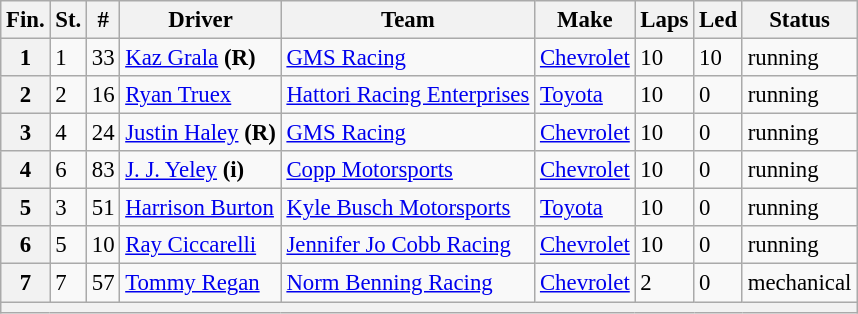<table class="wikitable" style="font-size:95%">
<tr>
<th>Fin.</th>
<th>St.</th>
<th>#</th>
<th>Driver</th>
<th>Team</th>
<th>Make</th>
<th>Laps</th>
<th>Led</th>
<th>Status</th>
</tr>
<tr>
<th>1</th>
<td>1</td>
<td>33</td>
<td><a href='#'>Kaz Grala</a> <strong>(R)</strong></td>
<td><a href='#'>GMS Racing</a></td>
<td><a href='#'>Chevrolet</a></td>
<td>10</td>
<td>10</td>
<td>running</td>
</tr>
<tr>
<th>2</th>
<td>2</td>
<td>16</td>
<td><a href='#'>Ryan Truex</a></td>
<td><a href='#'>Hattori Racing Enterprises</a></td>
<td><a href='#'>Toyota</a></td>
<td>10</td>
<td>0</td>
<td>running</td>
</tr>
<tr>
<th>3</th>
<td>4</td>
<td>24</td>
<td><a href='#'>Justin Haley</a> <strong>(R)</strong></td>
<td><a href='#'>GMS Racing</a></td>
<td><a href='#'>Chevrolet</a></td>
<td>10</td>
<td>0</td>
<td>running</td>
</tr>
<tr>
<th>4</th>
<td>6</td>
<td>83</td>
<td><a href='#'>J. J. Yeley</a> <strong>(i)</strong></td>
<td><a href='#'>Copp Motorsports</a></td>
<td><a href='#'>Chevrolet</a></td>
<td>10</td>
<td>0</td>
<td>running</td>
</tr>
<tr>
<th>5</th>
<td>3</td>
<td>51</td>
<td><a href='#'>Harrison Burton</a></td>
<td><a href='#'>Kyle Busch Motorsports</a></td>
<td><a href='#'>Toyota</a></td>
<td>10</td>
<td>0</td>
<td>running</td>
</tr>
<tr>
<th>6</th>
<td>5</td>
<td>10</td>
<td><a href='#'>Ray Ciccarelli</a></td>
<td><a href='#'>Jennifer Jo Cobb Racing</a></td>
<td><a href='#'>Chevrolet</a></td>
<td>10</td>
<td>0</td>
<td>running</td>
</tr>
<tr>
<th>7</th>
<td>7</td>
<td>57</td>
<td><a href='#'>Tommy Regan</a></td>
<td><a href='#'>Norm Benning Racing</a></td>
<td><a href='#'>Chevrolet</a></td>
<td>2</td>
<td>0</td>
<td>mechanical</td>
</tr>
<tr>
<th colspan="9"></th>
</tr>
</table>
